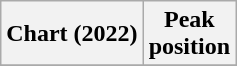<table class="wikitable plainrowheaders" style="text-align:center">
<tr>
<th scope="col">Chart (2022)</th>
<th scope="col">Peak<br>position</th>
</tr>
<tr>
</tr>
</table>
